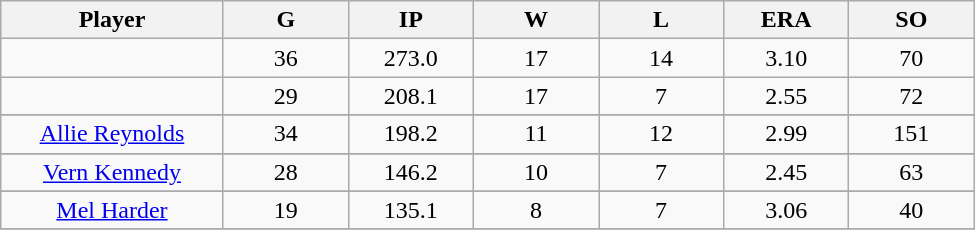<table class="wikitable sortable">
<tr>
<th bgcolor="#DDDDFF" width="16%">Player</th>
<th bgcolor="#DDDDFF" width="9%">G</th>
<th bgcolor="#DDDDFF" width="9%">IP</th>
<th bgcolor="#DDDDFF" width="9%">W</th>
<th bgcolor="#DDDDFF" width="9%">L</th>
<th bgcolor="#DDDDFF" width="9%">ERA</th>
<th bgcolor="#DDDDFF" width="9%">SO</th>
</tr>
<tr align="center">
<td></td>
<td>36</td>
<td>273.0</td>
<td>17</td>
<td>14</td>
<td>3.10</td>
<td>70</td>
</tr>
<tr align="center">
<td></td>
<td>29</td>
<td>208.1</td>
<td>17</td>
<td>7</td>
<td>2.55</td>
<td>72</td>
</tr>
<tr>
</tr>
<tr align="center">
<td><a href='#'>Allie Reynolds</a></td>
<td>34</td>
<td>198.2</td>
<td>11</td>
<td>12</td>
<td>2.99</td>
<td>151</td>
</tr>
<tr>
</tr>
<tr align="center">
<td><a href='#'>Vern Kennedy</a></td>
<td>28</td>
<td>146.2</td>
<td>10</td>
<td>7</td>
<td>2.45</td>
<td>63</td>
</tr>
<tr>
</tr>
<tr align="center">
<td><a href='#'>Mel Harder</a></td>
<td>19</td>
<td>135.1</td>
<td>8</td>
<td>7</td>
<td>3.06</td>
<td>40</td>
</tr>
<tr align="center">
</tr>
</table>
